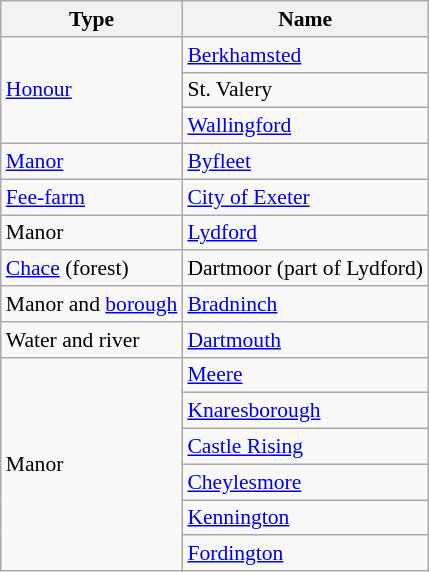<table class="wikitable floatright" style="font-size:90%;">
<tr>
<th>Type</th>
<th>Name</th>
</tr>
<tr>
<td rowspan="3"><a href='#'>Honour</a></td>
<td><a href='#'>Berkhamsted</a></td>
</tr>
<tr>
<td>St. Valery</td>
</tr>
<tr>
<td><a href='#'>Wallingford</a></td>
</tr>
<tr>
<td><a href='#'>Manor</a></td>
<td><a href='#'>Byfleet</a></td>
</tr>
<tr>
<td><a href='#'>Fee-farm</a></td>
<td><a href='#'>City of Exeter</a></td>
</tr>
<tr>
<td>Manor</td>
<td><a href='#'>Lydford</a></td>
</tr>
<tr>
<td><a href='#'>Chace</a> (forest)</td>
<td>Dartmoor (part of Lydford)</td>
</tr>
<tr>
<td>Manor and <a href='#'>borough</a></td>
<td><a href='#'>Bradninch</a></td>
</tr>
<tr>
<td>Water and river</td>
<td><a href='#'>Dartmouth</a></td>
</tr>
<tr>
<td rowspan=6>Manor</td>
<td><a href='#'>Meere</a></td>
</tr>
<tr>
<td><a href='#'>Knaresborough</a></td>
</tr>
<tr>
<td><a href='#'>Castle Rising</a></td>
</tr>
<tr>
<td><a href='#'>Cheylesmore</a></td>
</tr>
<tr>
<td><a href='#'>Kennington</a></td>
</tr>
<tr>
<td><a href='#'>Fordington</a></td>
</tr>
</table>
